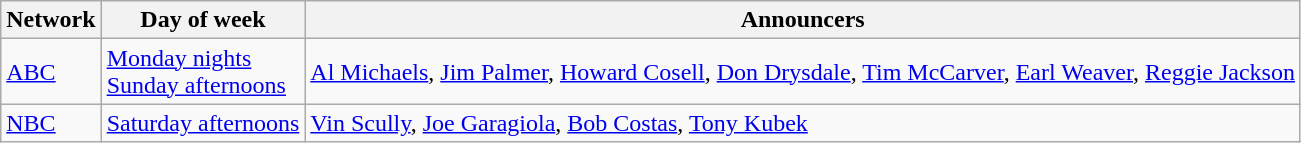<table class="wikitable">
<tr>
<th>Network</th>
<th>Day of week</th>
<th>Announcers</th>
</tr>
<tr>
<td><a href='#'>ABC</a></td>
<td><a href='#'>Monday nights</a><br><a href='#'>Sunday afternoons</a></td>
<td><a href='#'>Al Michaels</a>, <a href='#'>Jim Palmer</a>, <a href='#'>Howard Cosell</a>, <a href='#'>Don Drysdale</a>, <a href='#'>Tim McCarver</a>, <a href='#'>Earl Weaver</a>, <a href='#'>Reggie Jackson</a></td>
</tr>
<tr>
<td><a href='#'>NBC</a></td>
<td><a href='#'>Saturday afternoons</a></td>
<td><a href='#'>Vin Scully</a>, <a href='#'>Joe Garagiola</a>, <a href='#'>Bob Costas</a>, <a href='#'>Tony Kubek</a></td>
</tr>
</table>
